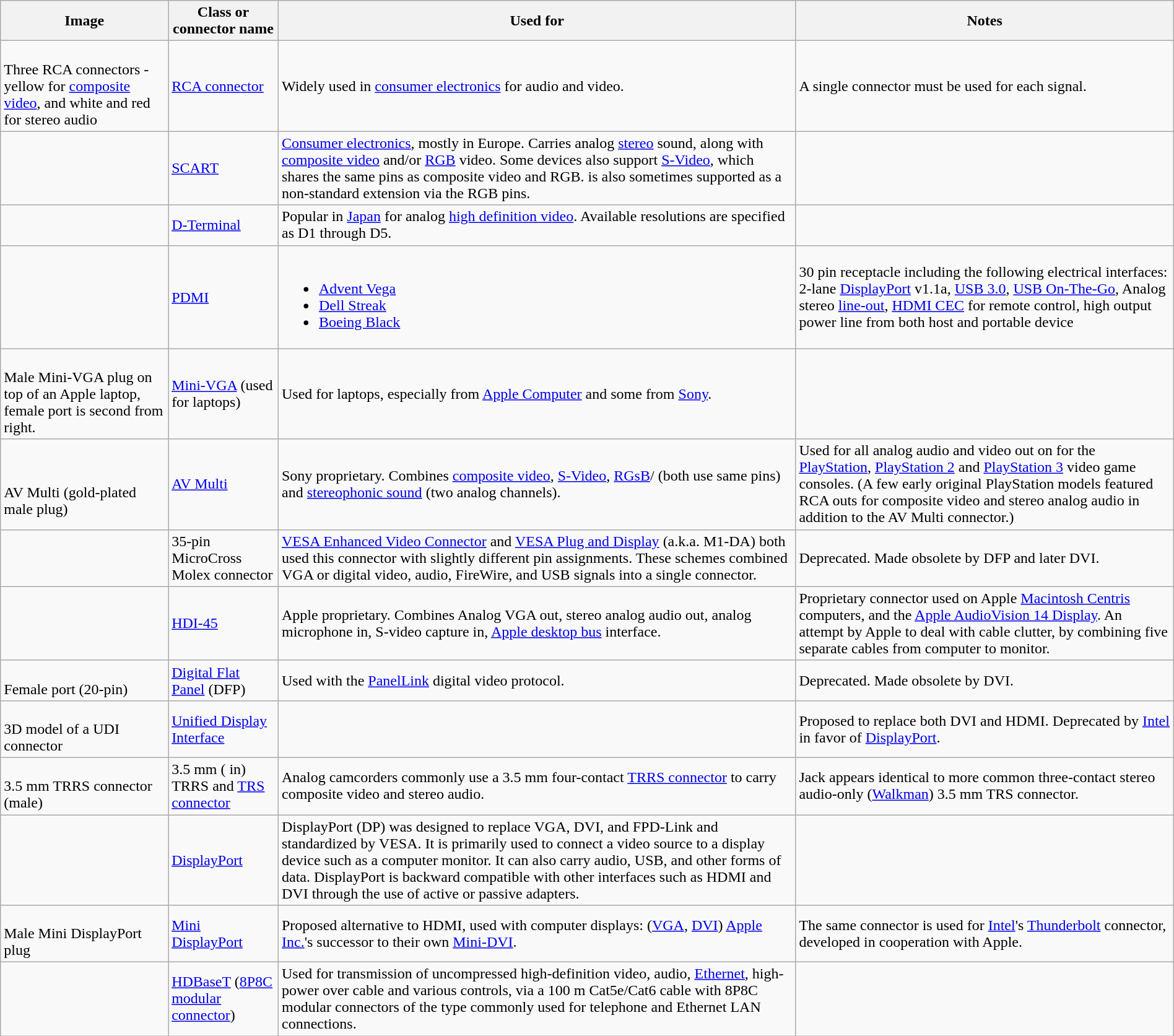<table class="wikitable" style="width:100%;">
<tr>
<th>Image</th>
<th>Class or connector name</th>
<th>Used for</th>
<th>Notes</th>
</tr>
<tr>
<td><br> Three RCA connectors - yellow for <a href='#'>composite video</a>, and white and red for stereo audio</td>
<td><a href='#'>RCA connector</a></td>
<td>Widely used in <a href='#'>consumer electronics</a> for audio and video.</td>
<td>A single connector must be used for each signal.</td>
</tr>
<tr>
<td></td>
<td><a href='#'>SCART</a></td>
<td><a href='#'>Consumer electronics</a>, mostly in Europe. Carries analog <a href='#'>stereo</a> sound, along with <a href='#'>composite video</a> and/or <a href='#'>RGB</a> video. Some devices also support <a href='#'>S-Video</a>, which shares the same pins as composite video and RGB. <a href='#'></a> is also sometimes supported as a non-standard extension via the RGB pins.</td>
<td></td>
</tr>
<tr>
<td></td>
<td><a href='#'>D-Terminal</a></td>
<td>Popular in <a href='#'>Japan</a> for analog <a href='#'>high definition video</a>. Available resolutions are specified as D1 through D5.</td>
<td></td>
</tr>
<tr>
<td></td>
<td><a href='#'>PDMI</a></td>
<td><br><ul><li><a href='#'>Advent Vega</a></li><li><a href='#'>Dell Streak</a></li><li><a href='#'>Boeing Black</a></li></ul></td>
<td>30 pin receptacle including the following electrical interfaces: 2-lane <a href='#'>DisplayPort</a> v1.1a, <a href='#'>USB 3.0</a>, <a href='#'>USB On-The-Go</a>, Analog stereo <a href='#'>line-out</a>, <a href='#'>HDMI CEC</a> for remote control, high output power line from both host and portable device</td>
</tr>
<tr>
<td><br>Male Mini-VGA plug on top of an Apple laptop, female port is second from right.</td>
<td><a href='#'>Mini-VGA</a> (used for laptops)</td>
<td>Used for laptops, especially from <a href='#'>Apple Computer</a> and some from <a href='#'>Sony</a>.</td>
<td></td>
</tr>
<tr>
<td><br><br>AV Multi (gold-plated male plug)</td>
<td><a href='#'>AV Multi</a></td>
<td>Sony proprietary. Combines <a href='#'>composite video</a>, <a href='#'>S-Video</a>, <a href='#'>RGsB</a>/<a href='#'></a> (both use same pins) and <a href='#'>stereophonic sound</a> (two analog channels).</td>
<td>Used for all analog audio and video out on for the <a href='#'>PlayStation</a>, <a href='#'>PlayStation 2</a> and <a href='#'>PlayStation 3</a> video game consoles. (A few early original PlayStation models featured RCA outs for composite video and stereo analog audio in addition to the AV Multi connector.)</td>
</tr>
<tr>
<td></td>
<td>35-pin MicroCross Molex connector</td>
<td><a href='#'>VESA Enhanced Video Connector</a> and <a href='#'>VESA Plug and Display</a> (a.k.a. M1-DA) both used this connector with slightly different pin assignments. These schemes combined VGA or digital video, audio, FireWire, and USB signals into a single connector.</td>
<td>Deprecated. Made obsolete by DFP and later DVI.</td>
</tr>
<tr>
<td></td>
<td><a href='#'>HDI-45</a></td>
<td>Apple proprietary. Combines Analog VGA out, stereo analog audio out, analog microphone in, S-video capture in, <a href='#'>Apple desktop bus</a> interface.</td>
<td>Proprietary connector used on Apple <a href='#'>Macintosh Centris</a> computers, and the <a href='#'>Apple AudioVision 14 Display</a>. An attempt by Apple to deal with cable clutter, by combining five separate cables from computer to monitor.</td>
</tr>
<tr>
<td><br>Female port (20-pin)</td>
<td><a href='#'>Digital Flat Panel</a> (DFP)</td>
<td>Used with the <a href='#'>PanelLink</a> digital video protocol.</td>
<td>Deprecated. Made obsolete by DVI.</td>
</tr>
<tr>
<td><br>3D model of a UDI connector</td>
<td><a href='#'>Unified Display Interface</a></td>
<td></td>
<td>Proposed to replace both DVI and HDMI. Deprecated by <a href='#'>Intel</a> in favor of <a href='#'>DisplayPort</a>.</td>
</tr>
<tr>
<td><br>3.5 mm TRRS connector (male)</td>
<td>3.5 mm ( in) TRRS and <a href='#'>TRS connector</a></td>
<td>Analog camcorders commonly use a 3.5 mm four-contact <a href='#'>TRRS connector</a> to carry composite video and stereo audio.</td>
<td>Jack appears identical to more common three-contact stereo audio-only (<a href='#'>Walkman</a>) 3.5 mm TRS connector.</td>
</tr>
<tr>
<td></td>
<td><a href='#'>DisplayPort</a></td>
<td>DisplayPort (DP) was designed to replace VGA, DVI, and FPD-Link and standardized by VESA. It is primarily used to connect a video source to a display device such as a computer monitor. It can also carry audio, USB, and other forms of data. DisplayPort is backward compatible with other interfaces such as HDMI and DVI through the use of active or passive adapters.</td>
<td></td>
</tr>
<tr>
<td><br>Male Mini DisplayPort plug</td>
<td><a href='#'>Mini DisplayPort</a></td>
<td>Proposed alternative to HDMI, used with computer displays: (<a href='#'>VGA</a>, <a href='#'>DVI</a>) <a href='#'>Apple Inc.</a>'s successor to their own <a href='#'>Mini-DVI</a>.</td>
<td>The same connector is used for <a href='#'>Intel</a>'s <a href='#'>Thunderbolt</a> connector, developed in cooperation with Apple.</td>
</tr>
<tr>
<td></td>
<td><a href='#'>HDBaseT</a> (<a href='#'>8P8C modular connector</a>)</td>
<td>Used for transmission of uncompressed high-definition video, audio, <a href='#'>Ethernet</a>, high-power over cable and various controls, via a 100 m Cat5e/Cat6 cable with 8P8C modular connectors of the type commonly used for telephone and Ethernet LAN connections.</td>
<td></td>
</tr>
</table>
